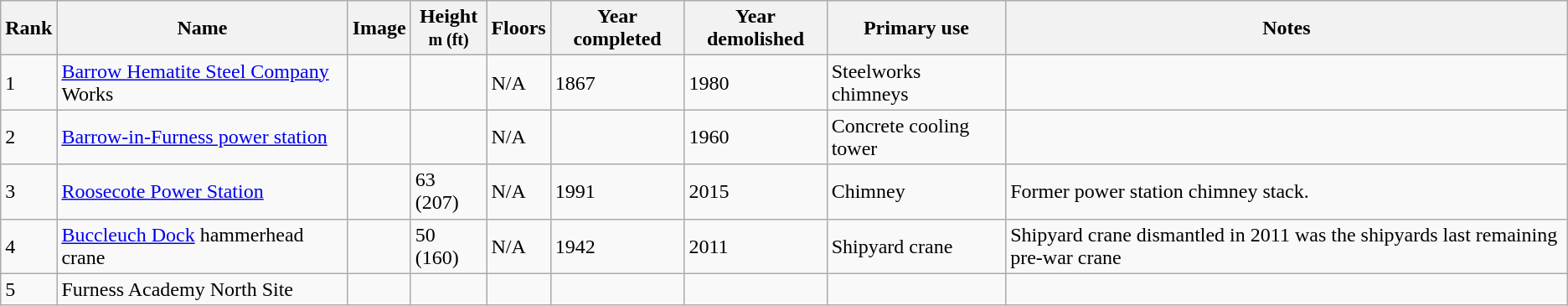<table class="wikitable sortable">
<tr>
<th>Rank</th>
<th>Name</th>
<th>Image</th>
<th>Height<br><small>m (ft)</small></th>
<th>Floors</th>
<th>Year completed</th>
<th>Year demolished</th>
<th>Primary use</th>
<th>Notes</th>
</tr>
<tr>
<td>1</td>
<td><a href='#'>Barrow Hematite Steel Company</a> Works</td>
<td></td>
<td></td>
<td>N/A</td>
<td>1867</td>
<td>1980</td>
<td>Steelworks chimneys</td>
<td></td>
</tr>
<tr>
<td>2</td>
<td><a href='#'>Barrow-in-Furness power station</a></td>
<td></td>
<td></td>
<td>N/A</td>
<td></td>
<td>1960</td>
<td>Concrete cooling tower</td>
<td></td>
</tr>
<tr>
<td>3</td>
<td><a href='#'>Roosecote Power Station</a></td>
<td></td>
<td>63 (207)</td>
<td>N/A</td>
<td>1991</td>
<td>2015</td>
<td>Chimney</td>
<td>Former power station chimney stack.</td>
</tr>
<tr>
<td>4</td>
<td><a href='#'>Buccleuch Dock</a> hammerhead crane</td>
<td></td>
<td>50 (160)</td>
<td>N/A</td>
<td>1942</td>
<td>2011</td>
<td>Shipyard crane</td>
<td>Shipyard crane dismantled in 2011 was the shipyards last remaining pre-war crane</td>
</tr>
<tr>
<td>5</td>
<td>Furness Academy North Site</td>
<td></td>
<td></td>
<td></td>
<td></td>
<td></td>
<td></td>
<td></td>
</tr>
</table>
